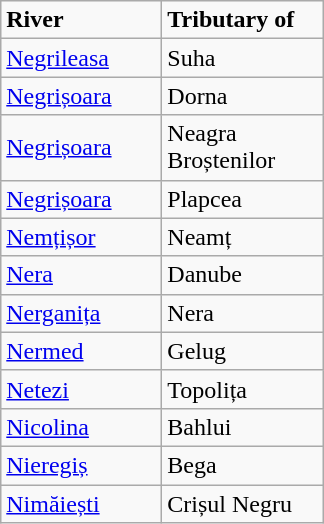<table class="wikitable">
<tr>
<td width="100pt"><strong>River</strong></td>
<td width="100pt"><strong>Tributary of</strong></td>
</tr>
<tr>
<td><a href='#'>Negrileasa</a></td>
<td>Suha</td>
</tr>
<tr>
<td><a href='#'>Negrișoara</a></td>
<td>Dorna</td>
</tr>
<tr>
<td><a href='#'>Negrișoara</a></td>
<td>Neagra Broștenilor</td>
</tr>
<tr>
<td><a href='#'>Negrișoara</a></td>
<td>Plapcea</td>
</tr>
<tr>
<td><a href='#'>Nemțișor</a></td>
<td>Neamț</td>
</tr>
<tr>
<td><a href='#'>Nera</a></td>
<td>Danube</td>
</tr>
<tr>
<td><a href='#'>Nerganița</a></td>
<td>Nera</td>
</tr>
<tr>
<td><a href='#'>Nermed</a></td>
<td>Gelug</td>
</tr>
<tr>
<td><a href='#'>Netezi</a></td>
<td>Topolița</td>
</tr>
<tr>
<td><a href='#'>Nicolina</a></td>
<td>Bahlui</td>
</tr>
<tr>
<td><a href='#'>Nieregiș</a></td>
<td>Bega</td>
</tr>
<tr>
<td><a href='#'>Nimăiești</a></td>
<td>Crișul Negru</td>
</tr>
</table>
